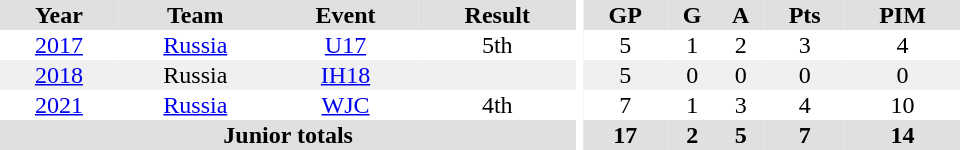<table border="0" cellpadding="1" cellspacing="0" ID="Table3" style="text-align:center; width:40em">
<tr bgcolor="#e0e0e0">
<th>Year</th>
<th>Team</th>
<th>Event</th>
<th>Result</th>
<th rowspan="99" bgcolor="#ffffff"></th>
<th>GP</th>
<th>G</th>
<th>A</th>
<th>Pts</th>
<th>PIM</th>
</tr>
<tr>
<td><a href='#'>2017</a></td>
<td><a href='#'>Russia</a></td>
<td><a href='#'>U17</a></td>
<td>5th</td>
<td>5</td>
<td>1</td>
<td>2</td>
<td>3</td>
<td>4</td>
</tr>
<tr bgcolor="#f0f0f0">
<td><a href='#'>2018</a></td>
<td>Russia</td>
<td><a href='#'>IH18</a></td>
<td></td>
<td>5</td>
<td>0</td>
<td>0</td>
<td>0</td>
<td>0</td>
</tr>
<tr>
<td><a href='#'>2021</a></td>
<td><a href='#'>Russia</a></td>
<td><a href='#'>WJC</a></td>
<td>4th</td>
<td>7</td>
<td>1</td>
<td>3</td>
<td>4</td>
<td>10</td>
</tr>
<tr bgcolor="#e0e0e0">
<th colspan="4">Junior totals</th>
<th>17</th>
<th>2</th>
<th>5</th>
<th>7</th>
<th>14</th>
</tr>
</table>
